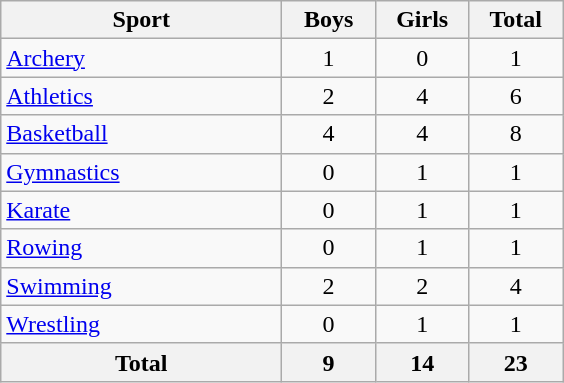<table class="wikitable sortable" style="text-align:center;">
<tr>
<th width=180>Sport</th>
<th width=55>Boys</th>
<th width=55>Girls</th>
<th width=55>Total</th>
</tr>
<tr>
<td align=left><a href='#'>Archery</a></td>
<td>1</td>
<td>0</td>
<td>1</td>
</tr>
<tr>
<td align=left><a href='#'>Athletics</a></td>
<td>2</td>
<td>4</td>
<td>6</td>
</tr>
<tr>
<td align=left><a href='#'>Basketball</a></td>
<td>4</td>
<td>4</td>
<td>8</td>
</tr>
<tr>
<td align=left><a href='#'>Gymnastics</a></td>
<td>0</td>
<td>1</td>
<td>1</td>
</tr>
<tr>
<td align=left><a href='#'>Karate</a></td>
<td>0</td>
<td>1</td>
<td>1</td>
</tr>
<tr>
<td align=left><a href='#'>Rowing</a></td>
<td>0</td>
<td>1</td>
<td>1</td>
</tr>
<tr>
<td align=left><a href='#'>Swimming</a></td>
<td>2</td>
<td>2</td>
<td>4</td>
</tr>
<tr>
<td align=left><a href='#'>Wrestling</a></td>
<td>0</td>
<td>1</td>
<td>1</td>
</tr>
<tr>
<th>Total</th>
<th>9</th>
<th>14</th>
<th>23</th>
</tr>
</table>
